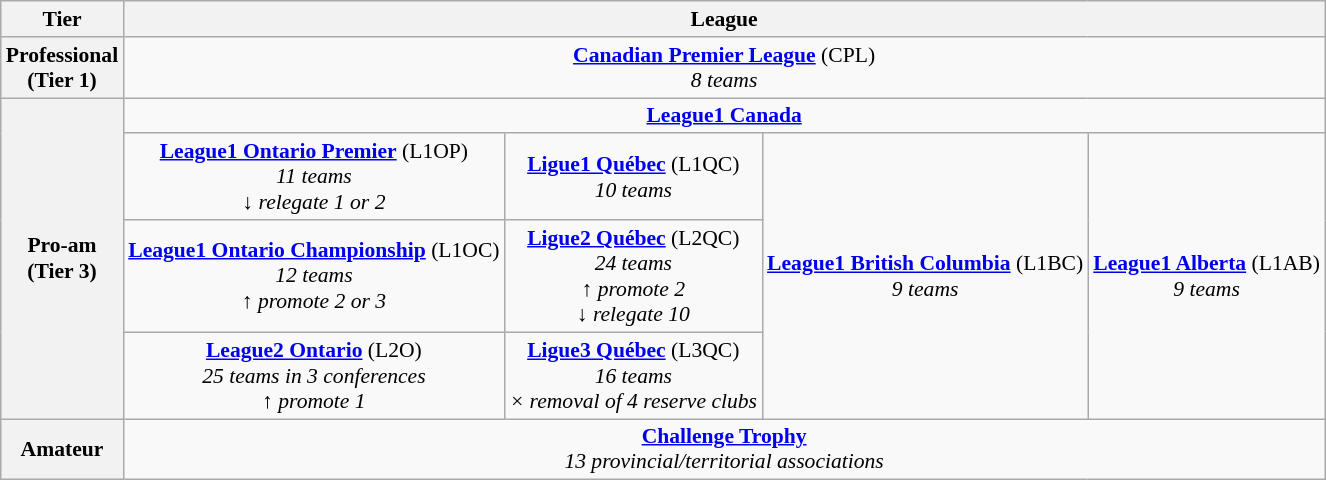<table class="wikitable" style="text-align: center; font-size: 90%;">
<tr>
<th>Tier </th>
<th colspan="4">League</th>
</tr>
<tr>
<th>Professional<br>(Tier 1)</th>
<td colspan="4"><strong><a href='#'>Canadian Premier League</a></strong> (CPL)<br><em>8 teams</em></td>
</tr>
<tr>
<th rowspan="4">Pro-am<br>(Tier 3)</th>
<td colspan="4"><strong><a href='#'>League1 Canada</a></strong></td>
</tr>
<tr>
<td><strong><a href='#'>League1 Ontario Premier</a></strong> (L1OP)<br><em>11 teams</em><br><em>↓ relegate 1 or 2</em></td>
<td><strong><a href='#'>Ligue1 Québec</a></strong> (L1QC)<br><em>10 teams</em></td>
<td rowspan="3"><strong><a href='#'>League1 British Columbia</a></strong> (L1BC)<br><em>9 teams</em></td>
<td rowspan="3"><strong><a href='#'>League1 Alberta</a></strong> (L1AB)<br><em>9 teams</em></td>
</tr>
<tr>
<td><strong><a href='#'>League1 Ontario Championship</a></strong> (L1OC)<br><em>12 teams</em><br><em>↑ promote 2 or 3</em></td>
<td><strong><a href='#'>Ligue2 Québec</a></strong> (L2QC)<br><em>24 teams</em><br><em>↑ promote 2</em><br><em>↓ relegate 10</em></td>
</tr>
<tr>
<td><strong><a href='#'>League2 Ontario</a></strong> (L2O)<br><em>25 teams in 3 conferences</em><br><em>↑ promote 1</em></td>
<td><strong><a href='#'>Ligue3 Québec</a></strong> (L3QC)<br><em>16 teams</em><br><em>× removal of 4 reserve clubs</em></td>
</tr>
<tr>
<th>Amateur</th>
<td colspan="4"><strong><a href='#'>Challenge Trophy</a></strong><br><em>13 provincial/territorial associations</em><br></td>
</tr>
</table>
